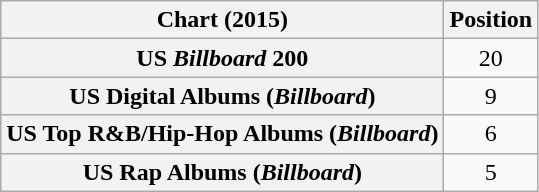<table class="wikitable sortable plainrowheaders" style="text-align:center">
<tr>
<th>Chart (2015)</th>
<th>Position</th>
</tr>
<tr>
<th scope="row">US <em>Billboard</em> 200</th>
<td>20</td>
</tr>
<tr>
<th scope="row">US Digital Albums (<em>Billboard</em>)</th>
<td>9</td>
</tr>
<tr>
<th scope="row">US Top R&B/Hip-Hop Albums (<em>Billboard</em>)</th>
<td>6</td>
</tr>
<tr>
<th scope="row">US Rap Albums (<em>Billboard</em>)</th>
<td>5</td>
</tr>
</table>
